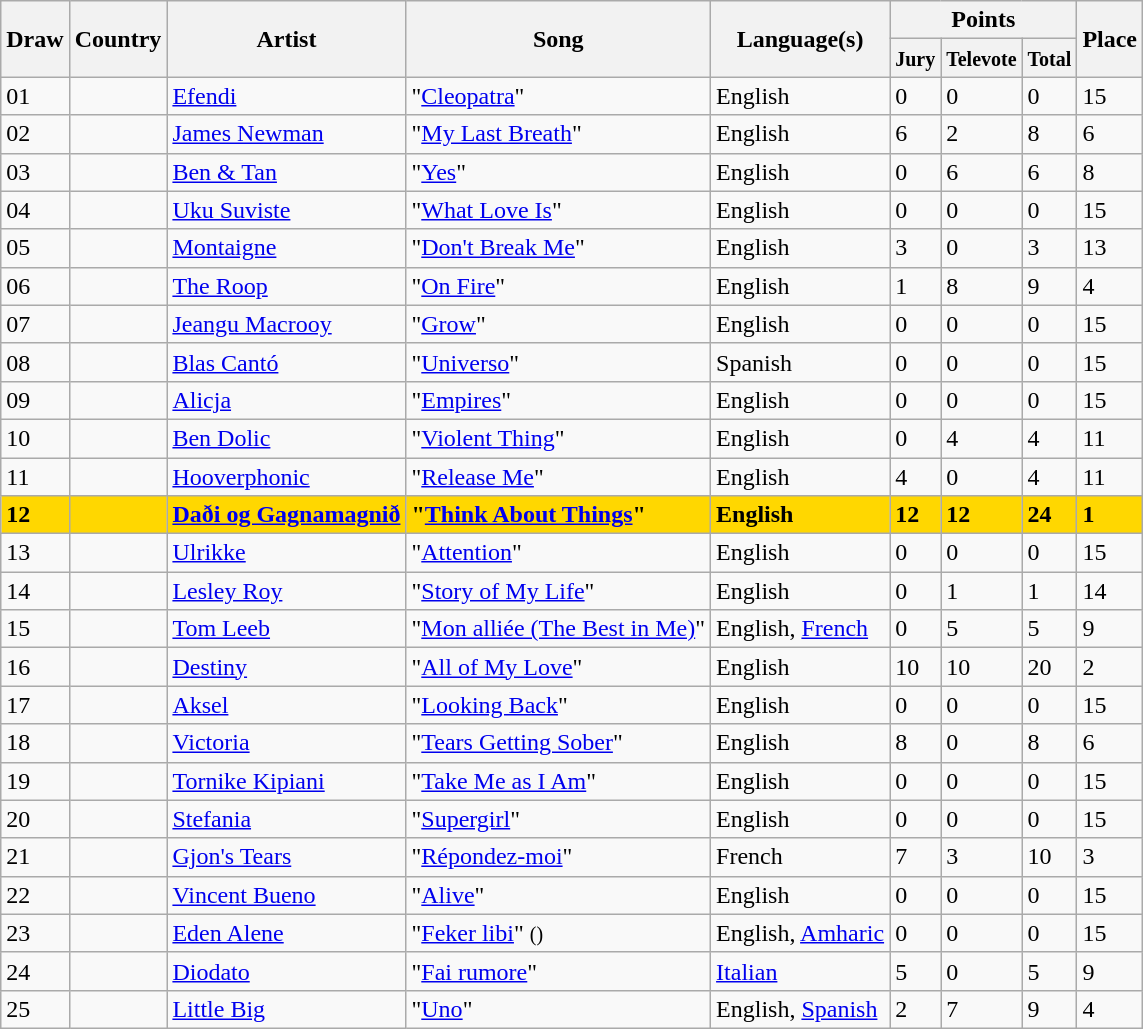<table class="sortable wikitable">
<tr>
<th rowspan="2">Draw</th>
<th rowspan="2">Country</th>
<th rowspan="2">Artist</th>
<th rowspan="2">Song</th>
<th rowspan="2">Language(s)</th>
<th colspan="3">Points</th>
<th rowspan="2">Place</th>
</tr>
<tr>
<th><small>Jury</small></th>
<th><small>Televote</small></th>
<th><small>Total</small></th>
</tr>
<tr>
<td>01</td>
<td></td>
<td><a href='#'>Efendi</a></td>
<td>"<a href='#'>Cleopatra</a>"</td>
<td>English</td>
<td>0</td>
<td>0</td>
<td>0</td>
<td>15</td>
</tr>
<tr>
<td>02</td>
<td></td>
<td><a href='#'>James Newman</a></td>
<td>"<a href='#'>My Last Breath</a>"</td>
<td>English</td>
<td>6</td>
<td>2</td>
<td>8</td>
<td>6</td>
</tr>
<tr>
<td>03</td>
<td></td>
<td><a href='#'>Ben & Tan</a></td>
<td>"<a href='#'>Yes</a>"</td>
<td>English</td>
<td>0</td>
<td>6</td>
<td>6</td>
<td>8</td>
</tr>
<tr>
<td>04</td>
<td></td>
<td><a href='#'>Uku Suviste</a></td>
<td>"<a href='#'>What Love Is</a>"</td>
<td>English</td>
<td>0</td>
<td>0</td>
<td>0</td>
<td>15</td>
</tr>
<tr>
<td>05</td>
<td></td>
<td><a href='#'>Montaigne</a></td>
<td>"<a href='#'>Don't Break Me</a>"</td>
<td>English</td>
<td>3</td>
<td>0</td>
<td>3</td>
<td>13</td>
</tr>
<tr>
<td>06</td>
<td></td>
<td><a href='#'>The Roop</a></td>
<td>"<a href='#'>On Fire</a>"</td>
<td>English</td>
<td>1</td>
<td>8</td>
<td>9</td>
<td>4</td>
</tr>
<tr>
<td>07</td>
<td></td>
<td><a href='#'>Jeangu Macrooy</a></td>
<td>"<a href='#'>Grow</a>"</td>
<td>English</td>
<td>0</td>
<td>0</td>
<td>0</td>
<td>15</td>
</tr>
<tr>
<td>08</td>
<td></td>
<td><a href='#'>Blas Cantó</a></td>
<td>"<a href='#'>Universo</a>"</td>
<td>Spanish</td>
<td>0</td>
<td>0</td>
<td>0</td>
<td>15</td>
</tr>
<tr>
<td>09</td>
<td></td>
<td><a href='#'>Alicja</a></td>
<td>"<a href='#'>Empires</a>"</td>
<td>English</td>
<td>0</td>
<td>0</td>
<td>0</td>
<td>15</td>
</tr>
<tr>
<td>10</td>
<td></td>
<td><a href='#'>Ben Dolic</a></td>
<td>"<a href='#'>Violent Thing</a>"</td>
<td>English</td>
<td>0</td>
<td>4</td>
<td>4</td>
<td>11</td>
</tr>
<tr>
<td>11</td>
<td></td>
<td><a href='#'>Hooverphonic</a></td>
<td>"<a href='#'>Release Me</a>"</td>
<td>English</td>
<td>4</td>
<td>0</td>
<td>4</td>
<td>11</td>
</tr>
<tr style="background: gold; font-weight: bold;">
<td>12</td>
<td></td>
<td><a href='#'>Daði og Gagnamagnið</a></td>
<td>"<a href='#'>Think About Things</a>"</td>
<td>English</td>
<td>12</td>
<td>12</td>
<td>24</td>
<td>1</td>
</tr>
<tr>
<td>13</td>
<td></td>
<td><a href='#'>Ulrikke</a></td>
<td>"<a href='#'>Attention</a>"</td>
<td>English</td>
<td>0</td>
<td>0</td>
<td>0</td>
<td>15</td>
</tr>
<tr>
<td>14</td>
<td></td>
<td><a href='#'>Lesley Roy</a></td>
<td>"<a href='#'>Story of My Life</a>"</td>
<td>English</td>
<td>0</td>
<td>1</td>
<td>1</td>
<td>14</td>
</tr>
<tr>
<td>15</td>
<td></td>
<td><a href='#'>Tom Leeb</a></td>
<td>"<a href='#'>Mon alliée (The Best in Me)</a>"</td>
<td>English, <a href='#'>French</a></td>
<td>0</td>
<td>5</td>
<td>5</td>
<td>9</td>
</tr>
<tr>
<td>16</td>
<td></td>
<td><a href='#'>Destiny</a></td>
<td>"<a href='#'>All of My Love</a>"</td>
<td>English</td>
<td>10</td>
<td>10</td>
<td>20</td>
<td>2</td>
</tr>
<tr>
<td>17</td>
<td></td>
<td><a href='#'>Aksel</a></td>
<td>"<a href='#'>Looking Back</a>"</td>
<td>English</td>
<td>0</td>
<td>0</td>
<td>0</td>
<td>15</td>
</tr>
<tr>
<td>18</td>
<td></td>
<td><a href='#'>Victoria</a></td>
<td>"<a href='#'>Tears Getting Sober</a>"</td>
<td>English</td>
<td>8</td>
<td>0</td>
<td>8</td>
<td>6</td>
</tr>
<tr>
<td>19</td>
<td></td>
<td><a href='#'>Tornike Kipiani</a></td>
<td>"<a href='#'>Take Me as I Am</a>"</td>
<td>English</td>
<td>0</td>
<td>0</td>
<td>0</td>
<td>15</td>
</tr>
<tr>
<td>20</td>
<td></td>
<td><a href='#'>Stefania</a></td>
<td>"<a href='#'>Supergirl</a>"</td>
<td>English</td>
<td>0</td>
<td>0</td>
<td>0</td>
<td>15</td>
</tr>
<tr>
<td>21</td>
<td></td>
<td><a href='#'>Gjon's Tears</a></td>
<td>"<a href='#'>Répondez-moi</a>"</td>
<td>French</td>
<td>7</td>
<td>3</td>
<td>10</td>
<td>3</td>
</tr>
<tr>
<td>22</td>
<td></td>
<td><a href='#'>Vincent Bueno</a></td>
<td>"<a href='#'>Alive</a>"</td>
<td>English</td>
<td>0</td>
<td>0</td>
<td>0</td>
<td>15</td>
</tr>
<tr>
<td>23</td>
<td></td>
<td><a href='#'>Eden Alene</a></td>
<td>"<a href='#'>Feker libi</a>" <small>()</small></td>
<td>English, <a href='#'>Amharic</a></td>
<td>0</td>
<td>0</td>
<td>0</td>
<td>15</td>
</tr>
<tr>
<td>24</td>
<td></td>
<td><a href='#'>Diodato</a></td>
<td>"<a href='#'>Fai rumore</a>"</td>
<td><a href='#'>Italian</a></td>
<td>5</td>
<td>0</td>
<td>5</td>
<td>9</td>
</tr>
<tr>
<td>25</td>
<td></td>
<td><a href='#'>Little Big</a></td>
<td>"<a href='#'>Uno</a>"</td>
<td>English, <a href='#'>Spanish</a></td>
<td>2</td>
<td>7</td>
<td>9</td>
<td>4</td>
</tr>
</table>
